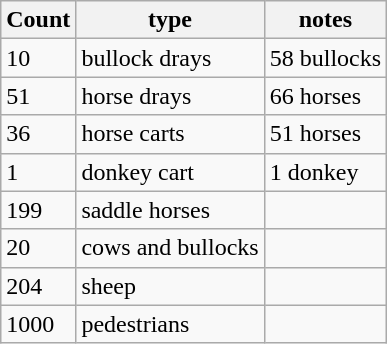<table class="wikitable">
<tr>
<th>Count</th>
<th>type</th>
<th>notes</th>
</tr>
<tr>
<td>10</td>
<td>bullock drays</td>
<td>58 bullocks</td>
</tr>
<tr>
<td>51</td>
<td>horse drays</td>
<td>66 horses</td>
</tr>
<tr>
<td>36</td>
<td>horse carts</td>
<td>51 horses</td>
</tr>
<tr>
<td>1</td>
<td>donkey cart</td>
<td>1 donkey</td>
</tr>
<tr>
<td>199</td>
<td>saddle horses</td>
<td></td>
</tr>
<tr>
<td>20</td>
<td>cows and bullocks</td>
<td></td>
</tr>
<tr>
<td>204</td>
<td>sheep</td>
<td></td>
</tr>
<tr>
<td>1000</td>
<td>pedestrians</td>
<td></td>
</tr>
</table>
